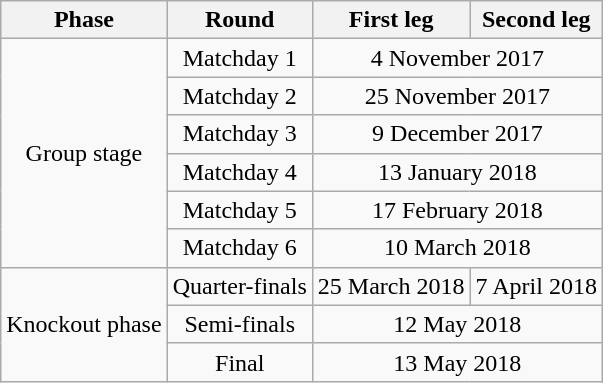<table class="wikitable" style="text-align:center">
<tr>
<th>Phase</th>
<th>Round</th>
<th>First leg</th>
<th>Second leg</th>
</tr>
<tr>
<td rowspan=6>Group stage</td>
<td>Matchday 1</td>
<td colspan=2>4 November 2017</td>
</tr>
<tr>
<td>Matchday 2</td>
<td colspan=2>25 November 2017</td>
</tr>
<tr>
<td>Matchday 3</td>
<td colspan=2>9 December 2017</td>
</tr>
<tr>
<td>Matchday 4</td>
<td colspan=2>13 January 2018</td>
</tr>
<tr>
<td>Matchday 5</td>
<td colspan=2>17 February 2018</td>
</tr>
<tr>
<td>Matchday 6</td>
<td colspan=2>10 March 2018</td>
</tr>
<tr>
<td rowspan=3>Knockout phase</td>
<td>Quarter-finals</td>
<td>25 March 2018</td>
<td>7 April 2018</td>
</tr>
<tr>
<td>Semi-finals</td>
<td colspan=2>12 May 2018</td>
</tr>
<tr>
<td>Final</td>
<td colspan=2>13 May 2018</td>
</tr>
</table>
